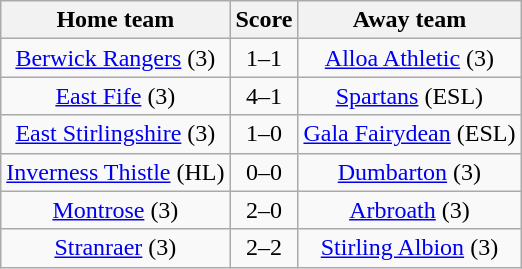<table class="wikitable" style="text-align: center">
<tr>
<th>Home team</th>
<th>Score</th>
<th>Away team</th>
</tr>
<tr>
<td><a href='#'>Berwick Rangers</a> (3)</td>
<td>1–1</td>
<td><a href='#'>Alloa Athletic</a> (3)</td>
</tr>
<tr>
<td><a href='#'>East Fife</a> (3)</td>
<td>4–1</td>
<td><a href='#'>Spartans</a> (ESL)</td>
</tr>
<tr>
<td><a href='#'>East Stirlingshire</a> (3)</td>
<td>1–0</td>
<td><a href='#'>Gala Fairydean</a> (ESL)</td>
</tr>
<tr>
<td><a href='#'>Inverness Thistle</a> (HL)</td>
<td>0–0</td>
<td><a href='#'>Dumbarton</a> (3)</td>
</tr>
<tr>
<td><a href='#'>Montrose</a> (3)</td>
<td>2–0</td>
<td><a href='#'>Arbroath</a> (3)</td>
</tr>
<tr>
<td><a href='#'>Stranraer</a> (3)</td>
<td>2–2</td>
<td><a href='#'>Stirling Albion</a> (3)</td>
</tr>
</table>
